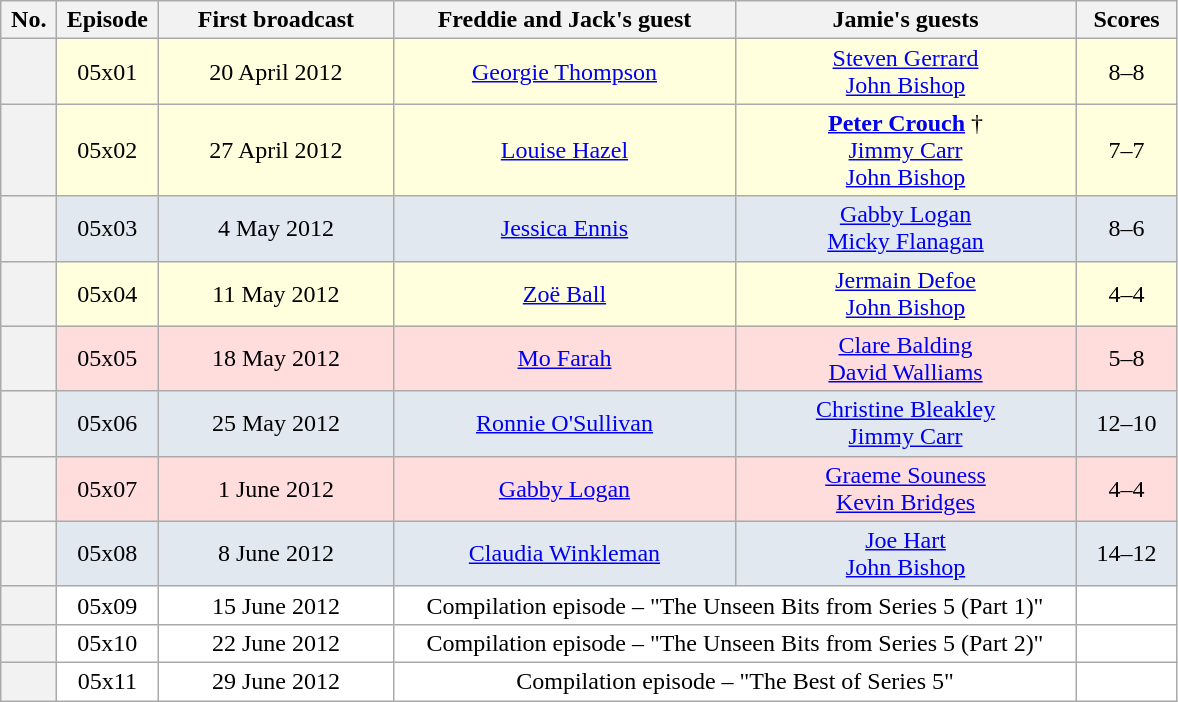<table class="wikitable plainrowheaders"  style="text-align:center;">
<tr>
<th scope"col" style="width:30px;">No.</th>
<th scope"col" style="width:60px;">Episode</th>
<th scope"col" style="width:150px;">First broadcast</th>
<th scope"col" style="width:220px;">Freddie and Jack's guest</th>
<th scope"col" style="width:220px;">Jamie's guests</th>
<th scope"col" style="width:60px;">Scores</th>
</tr>
<tr style="background:#ffffdd;">
<th scope="row"></th>
<td>05x01</td>
<td>20 April 2012</td>
<td><a href='#'>Georgie Thompson</a></td>
<td><a href='#'>Steven Gerrard</a><br><a href='#'>John Bishop</a></td>
<td>8–8</td>
</tr>
<tr style="background:#ffffdd;">
<th scope="row"></th>
<td>05x02</td>
<td>27 April 2012</td>
<td><a href='#'>Louise Hazel</a></td>
<td><strong><a href='#'>Peter Crouch</a></strong> †<br><a href='#'>Jimmy Carr</a><br><a href='#'>John Bishop</a></td>
<td>7–7</td>
</tr>
<tr style="background:#e1e8ef;">
<th scope="row"></th>
<td>05x03</td>
<td>4 May 2012</td>
<td><a href='#'>Jessica Ennis</a></td>
<td><a href='#'>Gabby Logan</a><br><a href='#'>Micky Flanagan</a></td>
<td>8–6</td>
</tr>
<tr style="background:#ffffdd;">
<th scope="row"></th>
<td>05x04</td>
<td>11 May 2012</td>
<td><a href='#'>Zoë Ball</a></td>
<td><a href='#'>Jermain Defoe</a><br><a href='#'>John Bishop</a></td>
<td>4–4</td>
</tr>
<tr style="background:#fdd;">
<th scope="row"></th>
<td>05x05</td>
<td>18 May 2012</td>
<td><a href='#'>Mo Farah</a></td>
<td><a href='#'>Clare Balding</a><br><a href='#'>David Walliams</a></td>
<td>5–8</td>
</tr>
<tr style="background:#e1e8ef;">
<th scope="row"></th>
<td>05x06</td>
<td>25 May 2012</td>
<td><a href='#'>Ronnie O'Sullivan</a></td>
<td><a href='#'>Christine Bleakley</a><br><a href='#'>Jimmy Carr</a></td>
<td>12–10</td>
</tr>
<tr style="background:#fdd;">
<th scope="row"></th>
<td>05x07</td>
<td>1 June 2012</td>
<td><a href='#'>Gabby Logan</a></td>
<td><a href='#'>Graeme Souness</a><br><a href='#'>Kevin Bridges</a></td>
<td>4–4</td>
</tr>
<tr style="background:#e1e8ef;">
<th scope="row"></th>
<td>05x08</td>
<td>8 June 2012</td>
<td><a href='#'>Claudia Winkleman</a></td>
<td><a href='#'>Joe Hart</a><br><a href='#'>John Bishop</a></td>
<td>14–12</td>
</tr>
<tr style="background:#fff;">
<th scope="row"></th>
<td>05x09</td>
<td>15 June 2012</td>
<td colspan="2">Compilation episode – "The Unseen Bits from Series 5 (Part 1)"</td>
<td></td>
</tr>
<tr style="background:#fff;">
<th scope="row"></th>
<td>05x10</td>
<td>22 June 2012</td>
<td colspan="2">Compilation episode – "The Unseen Bits from Series 5 (Part 2)"</td>
<td></td>
</tr>
<tr style="background:#fff;">
<th scope="row"></th>
<td>05x11</td>
<td>29 June 2012</td>
<td colspan="2">Compilation episode – "The Best of Series 5"</td>
<td></td>
</tr>
</table>
